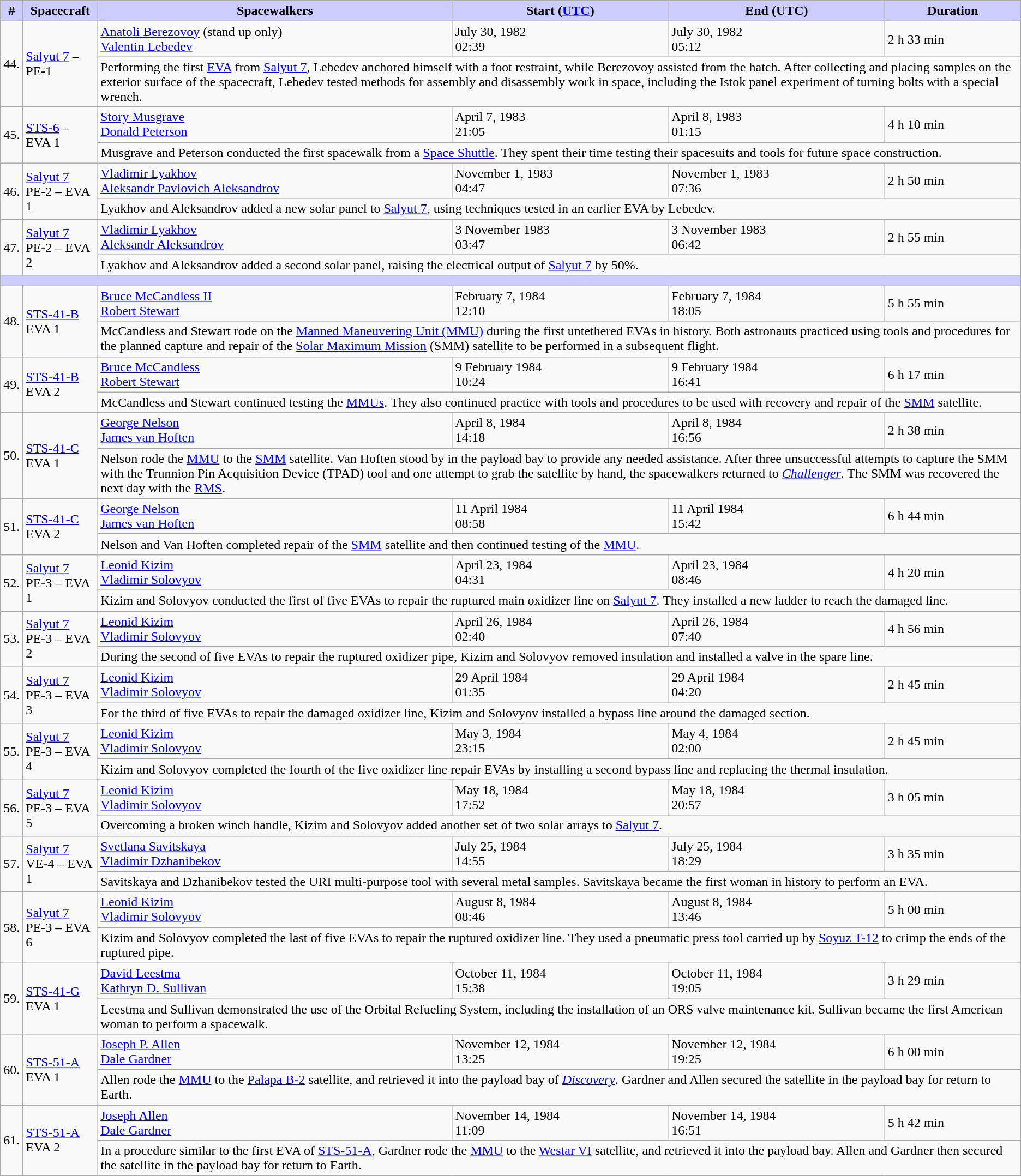<table class="wikitable sticky-header">
<tr>
<th style="background:#ccf;">#</th>
<th style="background:#ccf;">Spacecraft</th>
<th style="background:#ccf;">Spacewalkers</th>
<th style="background:#ccf;">Start (<a href='#'>UTC</a>)</th>
<th style="background:#ccf;">End (UTC)</th>
<th style="background:#ccf;">Duration</th>
</tr>
<tr>
<td rowspan=2>44.</td>
<td rowspan=2><a href='#'>Salyut 7</a> – PE-1</td>
<td> <a href='#'>Anatoli Berezovoy</a> (stand up only)<br> <a href='#'>Valentin Lebedev</a></td>
<td>July 30, 1982<br>02:39</td>
<td>July 30, 1982<br>05:12</td>
<td>2 h 33 min</td>
</tr>
<tr>
<td colspan=4>Performing the first <a href='#'>EVA</a> from <a href='#'>Salyut 7</a>, Lebedev anchored himself with a foot restraint, while Berezovoy assisted from the hatch. After collecting and placing samples on the exterior surface of the spacecraft, Lebedev tested methods for assembly and disassembly work in space, including the Istok panel experiment of turning bolts with a special wrench.</td>
</tr>
<tr>
<td rowspan=2>45.</td>
<td rowspan=2><a href='#'>STS-6</a> – EVA 1</td>
<td> <a href='#'>Story Musgrave</a><br> <a href='#'>Donald Peterson</a></td>
<td>April 7, 1983<br>21:05</td>
<td>April 8, 1983<br>01:15</td>
<td>4 h 10 min</td>
</tr>
<tr>
<td colspan=4>Musgrave and Peterson conducted the first spacewalk from a <a href='#'>Space Shuttle</a>. They spent their time testing their spacesuits and tools for future space construction.</td>
</tr>
<tr>
<td rowspan=2>46.</td>
<td rowspan=2><a href='#'>Salyut 7</a><br>PE-2 – EVA 1</td>
<td> <a href='#'>Vladimir Lyakhov</a><br> <a href='#'>Aleksandr Pavlovich Aleksandrov</a></td>
<td>November 1, 1983<br>04:47</td>
<td>November 1, 1983<br>07:36</td>
<td>2 h 50 min</td>
</tr>
<tr>
<td colspan=4>Lyakhov and Aleksandrov added a new solar panel to <a href='#'>Salyut 7</a>, using techniques tested in an earlier EVA by Lebedev.</td>
</tr>
<tr>
<td rowspan=2>47.</td>
<td rowspan=2><a href='#'>Salyut 7</a><br>PE-2 – EVA 2</td>
<td> <a href='#'>Vladimir Lyakhov</a><br> <a href='#'>Aleksandr Aleksandrov</a></td>
<td>3 November 1983<br>03:47</td>
<td>3 November 1983<br>06:42</td>
<td>2 h 55 min</td>
</tr>
<tr>
<td colspan=4>Lyakhov and Aleksandrov added a second solar panel, raising the electrical output of <a href='#'>Salyut 7</a> by 50%.</td>
</tr>
<tr>
<td colspan="6"  style="background:#ccf; height:5px;"></td>
</tr>
<tr>
<td rowspan=2>48.</td>
<td rowspan=2><a href='#'>STS-41-B</a><br>EVA 1</td>
<td> <a href='#'>Bruce McCandless II</a><br> <a href='#'>Robert Stewart</a></td>
<td>February 7, 1984<br>12:10</td>
<td>February 7, 1984<br>18:05</td>
<td>5 h 55 min</td>
</tr>
<tr>
<td colspan=4>McCandless and Stewart rode on the <a href='#'>Manned Maneuvering Unit (MMU)</a> during the first untethered EVAs in history. Both astronauts practiced using tools and procedures for the planned capture and repair of the <a href='#'>Solar Maximum Mission</a> (SMM) satellite to be performed in a subsequent flight.</td>
</tr>
<tr>
<td rowspan=2>49.</td>
<td rowspan=2><a href='#'>STS-41-B</a><br>EVA 2</td>
<td> <a href='#'>Bruce McCandless</a><br> <a href='#'>Robert Stewart</a></td>
<td>9 February 1984<br>10:24</td>
<td>9 February 1984<br>16:41</td>
<td>6 h 17 min</td>
</tr>
<tr>
<td colspan=4>McCandless and Stewart continued testing the <a href='#'>MMUs</a>. They also continued practice with tools and procedures to be used with recovery and repair of the <a href='#'>SMM</a> satellite.</td>
</tr>
<tr>
<td rowspan=2>50.</td>
<td rowspan=2><a href='#'>STS-41-C</a><br>EVA 1</td>
<td> <a href='#'>George Nelson</a><br> <a href='#'>James van Hoften</a></td>
<td>April 8, 1984<br>14:18</td>
<td>April 8, 1984<br>16:56</td>
<td>2 h 38 min</td>
</tr>
<tr>
<td colspan=4>Nelson rode the <a href='#'>MMU</a> to the <a href='#'>SMM</a> satellite. Van Hoften stood by in the payload bay to provide any needed assistance. After three unsuccessful attempts to capture the SMM with the Trunnion Pin Acquisition Device (TPAD) tool and one attempt to grab the satellite by hand, the spacewalkers returned to <a href='#'><em>Challenger</em></a>. The SMM was recovered the next day with the <a href='#'>RMS</a>.</td>
</tr>
<tr>
<td rowspan=2>51.</td>
<td rowspan=2><a href='#'>STS-41-C</a><br>EVA 2</td>
<td> <a href='#'>George Nelson</a><br> <a href='#'>James van Hoften</a></td>
<td>11 April 1984<br>08:58</td>
<td>11 April 1984<br>15:42</td>
<td>6 h 44 min</td>
</tr>
<tr>
<td colspan=4>Nelson and Van Hoften completed repair of the <a href='#'>SMM</a> satellite and then continued testing of the <a href='#'>MMU</a>.</td>
</tr>
<tr>
<td rowspan=2>52.</td>
<td rowspan=2><a href='#'>Salyut 7</a><br>PE-3 – EVA 1</td>
<td> <a href='#'>Leonid Kizim</a><br> <a href='#'>Vladimir Solovyov</a></td>
<td>April 23, 1984<br>04:31</td>
<td>April 23, 1984<br>08:46</td>
<td>4 h 20 min</td>
</tr>
<tr>
<td colspan=4>Kizim and Solovyov conducted the first of five EVAs to repair the ruptured main oxidizer line on <a href='#'>Salyut 7</a>. They installed a new ladder to reach the damaged line.</td>
</tr>
<tr>
<td rowspan=2>53.</td>
<td rowspan=2><a href='#'>Salyut 7</a><br>PE-3 – EVA 2</td>
<td> <a href='#'>Leonid Kizim</a><br> <a href='#'>Vladimir Solovyov</a></td>
<td>April 26, 1984<br>02:40</td>
<td>April 26, 1984<br>07:40</td>
<td>4 h 56 min</td>
</tr>
<tr>
<td colspan=4>During the second of five EVAs to repair the ruptured oxidizer pipe, Kizim and Solovyov removed insulation and installed a valve in the spare line.</td>
</tr>
<tr>
<td rowspan=2>54.</td>
<td rowspan=2><a href='#'>Salyut 7</a><br>PE-3 – EVA 3</td>
<td> <a href='#'>Leonid Kizim</a><br> <a href='#'>Vladimir Solovyov</a></td>
<td>29 April 1984<br>01:35</td>
<td>29 April 1984<br>04:20</td>
<td>2 h 45 min</td>
</tr>
<tr>
<td colspan=4>For the third of five EVAs to repair the damaged oxidizer line, Kizim and Solovyov installed a bypass line around the damaged section.</td>
</tr>
<tr>
<td rowspan=2>55.</td>
<td rowspan=2><a href='#'>Salyut 7</a><br>PE-3 – EVA 4</td>
<td> <a href='#'>Leonid Kizim</a><br> <a href='#'>Vladimir Solovyov</a></td>
<td>May 3, 1984<br>23:15</td>
<td>May 4, 1984<br>02:00</td>
<td>2 h 45 min</td>
</tr>
<tr>
<td colspan=4>Kizim and Solovyov completed the fourth of the five oxidizer line repair EVAs by installing a second bypass line and replacing the thermal insulation.</td>
</tr>
<tr>
<td rowspan=2>56.</td>
<td rowspan=2><a href='#'>Salyut 7</a><br>PE-3 – EVA 5</td>
<td> <a href='#'>Leonid Kizim</a><br> <a href='#'>Vladimir Solovyov</a></td>
<td>May 18, 1984<br>17:52</td>
<td>May 18, 1984<br>20:57</td>
<td>3 h 05 min</td>
</tr>
<tr>
<td colspan=4>Overcoming a broken winch handle, Kizim and Solovyov added another set of two solar arrays to <a href='#'>Salyut 7</a>.</td>
</tr>
<tr>
<td rowspan=2>57.</td>
<td rowspan=2><a href='#'>Salyut 7</a><br>VE-4 – EVA 1</td>
<td> <a href='#'>Svetlana Savitskaya</a><br> <a href='#'>Vladimir Dzhanibekov</a></td>
<td>July 25, 1984<br>14:55</td>
<td>July 25, 1984<br>18:29</td>
<td>3 h 35 min</td>
</tr>
<tr>
<td colspan=4>Savitskaya and Dzhanibekov tested the URI multi-purpose tool with several metal samples. Savitskaya became the first woman in history to perform an EVA.</td>
</tr>
<tr>
<td rowspan=2>58.</td>
<td rowspan=2><a href='#'>Salyut 7</a><br>PE-3 – EVA 6</td>
<td> <a href='#'>Leonid Kizim</a><br> <a href='#'>Vladimir Solovyov</a></td>
<td>August 8, 1984<br>08:46</td>
<td>August 8, 1984<br>13:46</td>
<td>5 h 00 min</td>
</tr>
<tr>
<td colspan=4>Kizim and Solovyov completed the last of five EVAs to repair the ruptured oxidizer line. They used a pneumatic press tool carried up by <a href='#'>Soyuz T-12</a> to crimp the ends of the ruptured pipe.</td>
</tr>
<tr>
<td rowspan=2>59.</td>
<td rowspan=2><a href='#'>STS-41-G</a><br>EVA 1</td>
<td> <a href='#'>David Leestma</a><br> <a href='#'>Kathryn D. Sullivan</a></td>
<td>October 11, 1984<br>15:38</td>
<td>October 11, 1984<br>19:05</td>
<td>3 h 29 min</td>
</tr>
<tr>
<td colspan=4>Leestma and Sullivan demonstrated the use of the Orbital Refueling System, including the installation of an ORS valve maintenance kit. Sullivan became the first American woman to perform a spacewalk.</td>
</tr>
<tr>
<td rowspan=2>60.</td>
<td rowspan=2><a href='#'>STS-51-A</a><br>EVA 1</td>
<td> <a href='#'>Joseph P. Allen</a><br> <a href='#'>Dale Gardner</a></td>
<td>November 12, 1984<br>13:25</td>
<td>November 12, 1984<br>19:25</td>
<td>6 h 00 min</td>
</tr>
<tr>
<td colspan=4>Allen rode the <a href='#'>MMU</a> to the <a href='#'>Palapa B-2</a> satellite, and retrieved it into the payload bay of <a href='#'><em>Discovery</em></a>. Gardner and Allen secured the satellite in the payload bay for return to Earth.</td>
</tr>
<tr>
<td rowspan=2>61.</td>
<td rowspan=2><a href='#'>STS-51-A</a><br>EVA 2</td>
<td> <a href='#'>Joseph Allen</a><br> <a href='#'>Dale Gardner</a></td>
<td>November 14, 1984<br> 11:09</td>
<td>November 14, 1984<br> 16:51</td>
<td>5 h 42 min</td>
</tr>
<tr>
<td colspan=4>In a procedure similar to the first EVA of <a href='#'>STS-51-A</a>, Gardner rode the <a href='#'>MMU</a> to the <a href='#'>Westar VI</a> satellite, and retrieved it into the payload bay. Allen and Gardner then secured the satellite in the payload bay for return to Earth.</td>
</tr>
</table>
